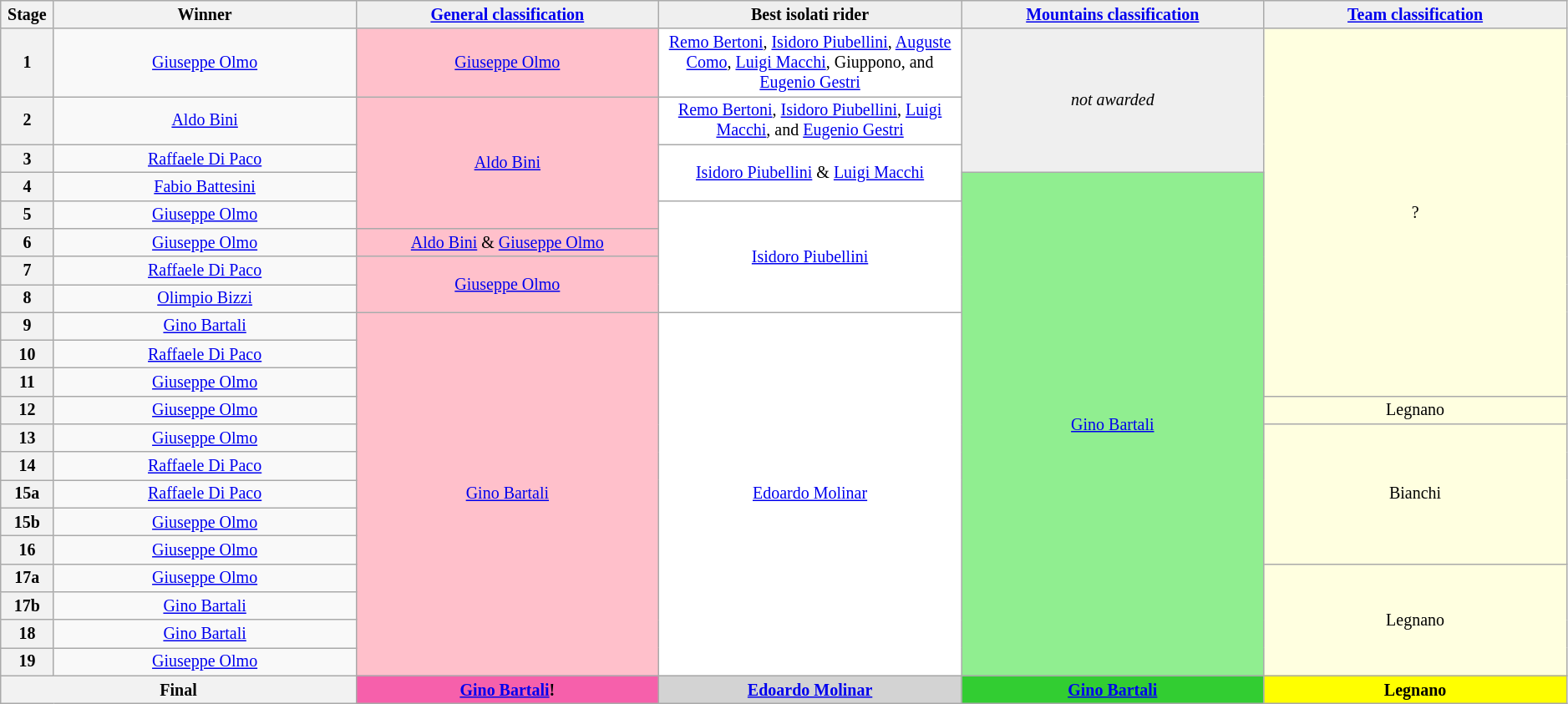<table class="wikitable" style="text-align: center; font-size:smaller;">
<tr style="background:#efefef;">
<th style="width:1%;">Stage</th>
<th style="width:14%;">Winner</th>
<th style="background:#efefef; width:14%;"><a href='#'>General classification</a><br></th>
<th style="background:#efefef; width:14%;">Best isolati rider</th>
<th style="background:#efefef; width:14%;"><a href='#'>Mountains classification</a></th>
<th style="background:#efefef; width:14%;"><a href='#'>Team classification</a></th>
</tr>
<tr>
<th>1</th>
<td><a href='#'>Giuseppe Olmo</a></td>
<td style="background:pink;" rowspan="1"><a href='#'>Giuseppe Olmo</a></td>
<td style="background:white;" rowspan="1"><a href='#'>Remo Bertoni</a>, <a href='#'>Isidoro Piubellini</a>, <a href='#'>Auguste Como</a>, <a href='#'>Luigi Macchi</a>, Giuppono, and <a href='#'>Eugenio Gestri</a></td>
<td style="background:#EFEFEF;" rowspan="3"><em>not awarded</em></td>
<td style="background:lightyellow;" rowspan="11">?</td>
</tr>
<tr>
<th>2</th>
<td><a href='#'>Aldo Bini</a></td>
<td style="background:pink;" rowspan="4"><a href='#'>Aldo Bini</a></td>
<td style="background:white;" rowspan="1"><a href='#'>Remo Bertoni</a>, <a href='#'>Isidoro Piubellini</a>, <a href='#'>Luigi Macchi</a>, and <a href='#'>Eugenio Gestri</a></td>
</tr>
<tr>
<th>3</th>
<td><a href='#'>Raffaele Di Paco</a></td>
<td style="background:white;" rowspan="2"><a href='#'>Isidoro Piubellini</a> & <a href='#'>Luigi Macchi</a></td>
</tr>
<tr>
<th>4</th>
<td><a href='#'>Fabio Battesini</a></td>
<td style="background:lightgreen;" rowspan="18"><a href='#'>Gino Bartali</a></td>
</tr>
<tr>
<th>5</th>
<td><a href='#'>Giuseppe Olmo</a></td>
<td style="background:white;" rowspan="4"><a href='#'>Isidoro Piubellini</a></td>
</tr>
<tr>
<th>6</th>
<td><a href='#'>Giuseppe Olmo</a></td>
<td style="background:pink;" rowspan="1"><a href='#'>Aldo Bini</a> & <a href='#'>Giuseppe Olmo</a></td>
</tr>
<tr>
<th>7</th>
<td><a href='#'>Raffaele Di Paco</a></td>
<td style="background:pink;" rowspan="2"><a href='#'>Giuseppe Olmo</a></td>
</tr>
<tr>
<th>8</th>
<td><a href='#'>Olimpio Bizzi</a></td>
</tr>
<tr>
<th>9</th>
<td><a href='#'>Gino Bartali</a></td>
<td style="background:pink;" rowspan="13"><a href='#'>Gino Bartali</a></td>
<td style="background:white;" rowspan="13"><a href='#'>Edoardo Molinar</a></td>
</tr>
<tr>
<th>10</th>
<td><a href='#'>Raffaele Di Paco</a></td>
</tr>
<tr>
<th>11</th>
<td><a href='#'>Giuseppe Olmo</a></td>
</tr>
<tr>
<th>12</th>
<td><a href='#'>Giuseppe Olmo</a></td>
<td style="background:lightyellow;" rowspan="1">Legnano</td>
</tr>
<tr>
<th>13</th>
<td><a href='#'>Giuseppe Olmo</a></td>
<td style="background:lightyellow;" rowspan="5">Bianchi</td>
</tr>
<tr>
<th>14</th>
<td><a href='#'>Raffaele Di Paco</a></td>
</tr>
<tr>
<th>15a</th>
<td><a href='#'>Raffaele Di Paco</a></td>
</tr>
<tr>
<th>15b</th>
<td><a href='#'>Giuseppe Olmo</a></td>
</tr>
<tr>
<th>16</th>
<td><a href='#'>Giuseppe Olmo</a></td>
</tr>
<tr>
<th>17a</th>
<td><a href='#'>Giuseppe Olmo</a></td>
<td style="background:lightyellow;" rowspan="4">Legnano</td>
</tr>
<tr>
<th>17b</th>
<td><a href='#'>Gino Bartali</a></td>
</tr>
<tr>
<th>18</th>
<td><a href='#'>Gino Bartali</a></td>
</tr>
<tr>
<th>19</th>
<td><a href='#'>Giuseppe Olmo</a></td>
</tr>
<tr>
<th colspan=2><strong>Final</strong></th>
<th style="background:#F660AB;"><strong><a href='#'>Gino Bartali</a></strong>!</th>
<th style="background:lightgray;"><a href='#'>Edoardo Molinar</a></th>
<th style="background:#32CD32;"><strong><a href='#'>Gino Bartali</a></strong></th>
<th style="background:yellow;"><strong>Legnano</strong></th>
</tr>
</table>
